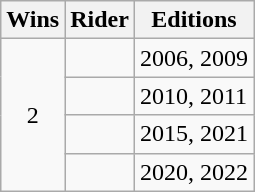<table class="wikitable">
<tr>
<th>Wins</th>
<th>Rider</th>
<th>Editions</th>
</tr>
<tr>
<td align=center rowspan= 4>2</td>
<td></td>
<td>2006, 2009</td>
</tr>
<tr>
<td></td>
<td>2010, 2011</td>
</tr>
<tr>
<td></td>
<td>2015, 2021</td>
</tr>
<tr>
<td></td>
<td>2020, 2022</td>
</tr>
</table>
